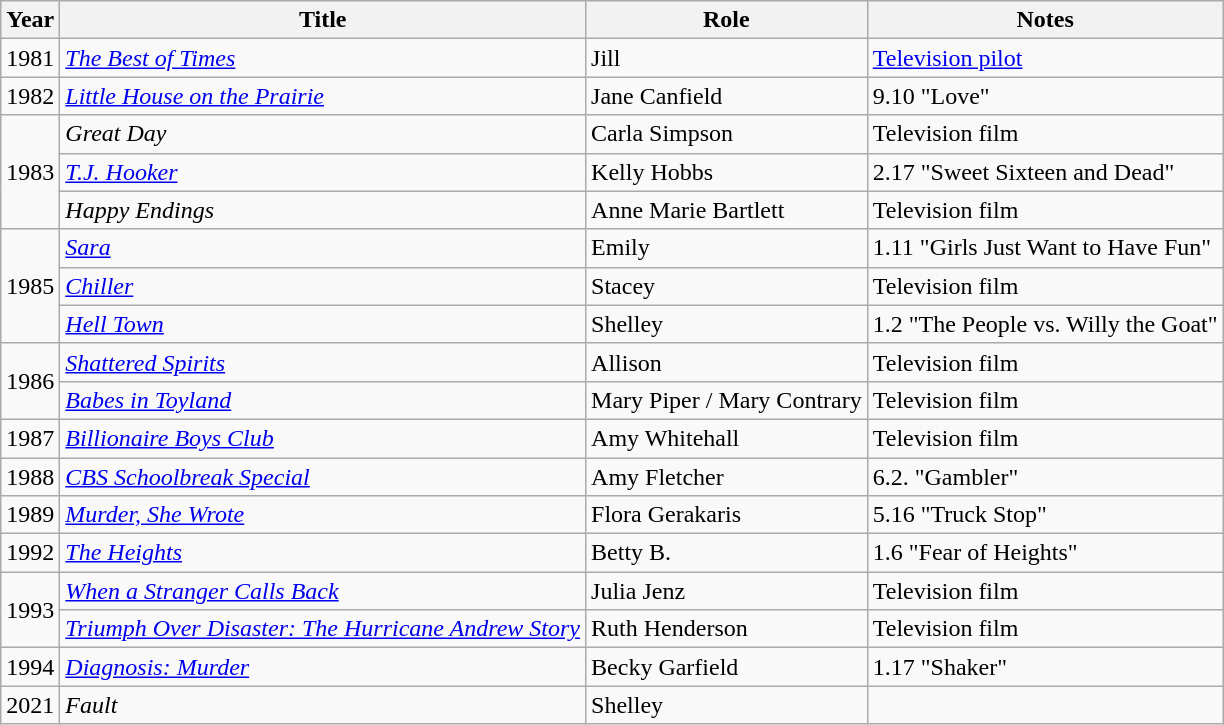<table class="wikitable">
<tr>
<th>Year</th>
<th>Title</th>
<th>Role</th>
<th>Notes</th>
</tr>
<tr>
<td>1981</td>
<td><em><a href='#'>The Best of Times</a></em></td>
<td>Jill</td>
<td><a href='#'>Television pilot</a></td>
</tr>
<tr>
<td>1982</td>
<td><em><a href='#'>Little House on the Prairie</a></em></td>
<td>Jane Canfield</td>
<td>9.10 "Love"</td>
</tr>
<tr>
<td rowspan="3">1983</td>
<td><em>Great Day</em></td>
<td>Carla Simpson</td>
<td>Television film</td>
</tr>
<tr>
<td><em><a href='#'>T.J. Hooker</a></em></td>
<td>Kelly Hobbs</td>
<td>2.17 "Sweet Sixteen and Dead"</td>
</tr>
<tr>
<td><em>Happy Endings</em></td>
<td>Anne Marie Bartlett</td>
<td>Television film</td>
</tr>
<tr>
<td rowspan="3">1985</td>
<td><em><a href='#'>Sara</a></em></td>
<td>Emily</td>
<td>1.11 "Girls Just Want to Have Fun"</td>
</tr>
<tr>
<td><em><a href='#'>Chiller</a></em></td>
<td>Stacey</td>
<td>Television film</td>
</tr>
<tr>
<td><em><a href='#'>Hell Town</a></em></td>
<td>Shelley</td>
<td>1.2 "The People vs. Willy the Goat"</td>
</tr>
<tr>
<td rowspan="2">1986</td>
<td><em><a href='#'>Shattered Spirits</a></em></td>
<td>Allison</td>
<td>Television film</td>
</tr>
<tr>
<td><em><a href='#'>Babes in Toyland</a></em></td>
<td>Mary Piper / Mary Contrary</td>
<td>Television film</td>
</tr>
<tr>
<td>1987</td>
<td><em><a href='#'>Billionaire Boys Club</a></em></td>
<td>Amy Whitehall</td>
<td>Television film</td>
</tr>
<tr>
<td>1988</td>
<td><em><a href='#'>CBS Schoolbreak Special</a></em></td>
<td>Amy Fletcher</td>
<td>6.2. "Gambler"</td>
</tr>
<tr>
<td>1989</td>
<td><em><a href='#'>Murder, She Wrote</a></em></td>
<td>Flora Gerakaris</td>
<td>5.16 "Truck Stop"</td>
</tr>
<tr>
<td>1992</td>
<td><em><a href='#'>The Heights</a></em></td>
<td>Betty B.</td>
<td>1.6 "Fear of Heights"</td>
</tr>
<tr>
<td rowspan="2">1993</td>
<td><em><a href='#'>When a Stranger Calls Back</a></em></td>
<td>Julia Jenz</td>
<td>Television film</td>
</tr>
<tr>
<td><em><a href='#'>Triumph Over Disaster: The Hurricane Andrew Story</a></em></td>
<td>Ruth Henderson</td>
<td>Television film</td>
</tr>
<tr>
<td>1994</td>
<td><em><a href='#'>Diagnosis: Murder</a></em></td>
<td>Becky Garfield</td>
<td>1.17 "Shaker"</td>
</tr>
<tr>
<td>2021</td>
<td><em>Fault</em></td>
<td>Shelley</td>
<td></td>
</tr>
</table>
